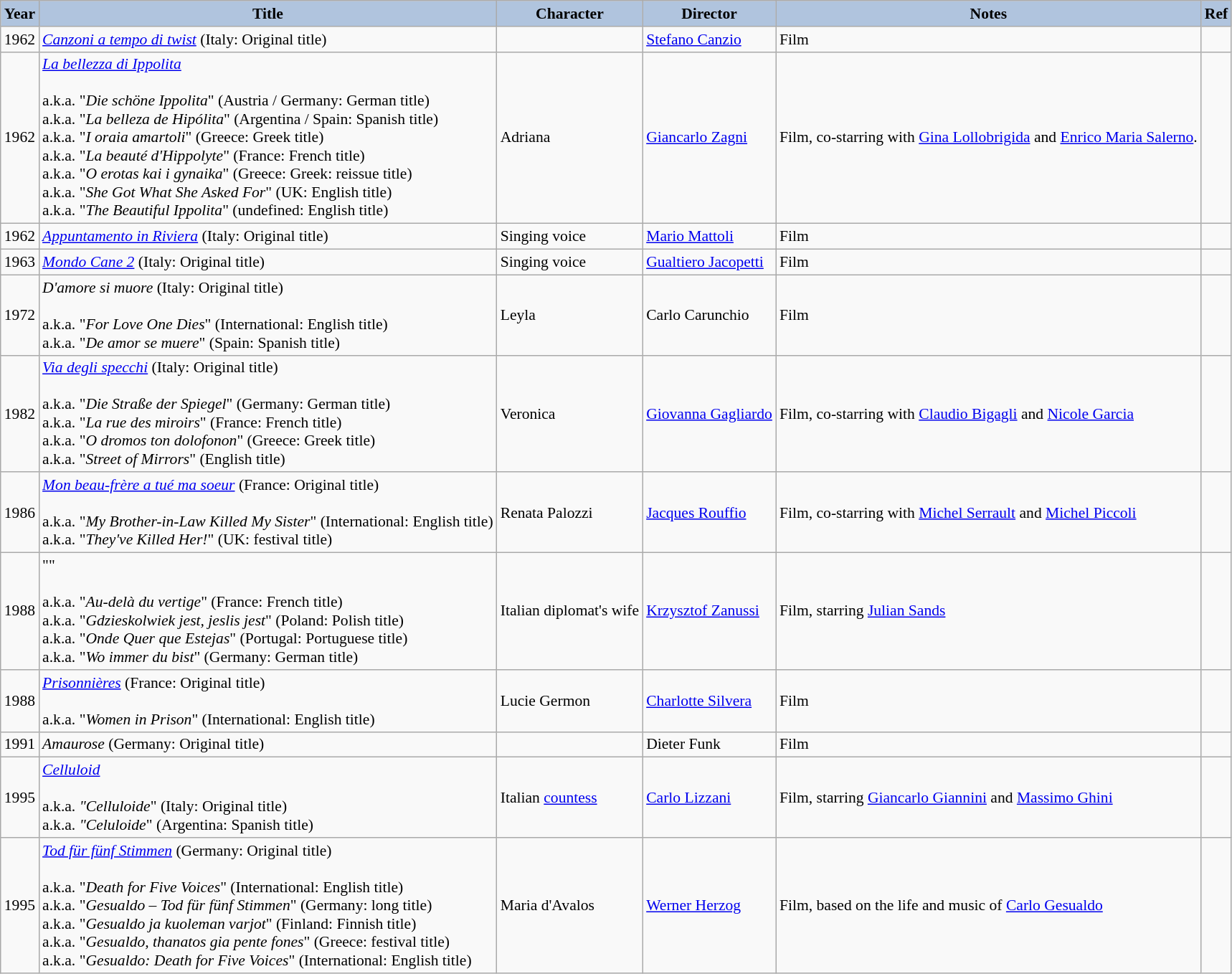<table class="wikitable" style="font-size:90%">
<tr style="text-align:center;">
<th style="background:#B0C4DE;">Year</th>
<th style="background:#B0C4DE;">Title</th>
<th style="background:#B0C4DE;">Character</th>
<th style="background:#B0C4DE;">Director</th>
<th style="background:#B0C4DE;">Notes</th>
<th style="background:#B0C4DE;">Ref</th>
</tr>
<tr>
<td>1962</td>
<td><em><a href='#'>Canzoni a tempo di twist</a></em> (Italy: Original title)</td>
<td></td>
<td><a href='#'>Stefano Canzio</a></td>
<td>Film</td>
<td></td>
</tr>
<tr>
<td>1962</td>
<td><em><a href='#'>La bellezza di Ippolita</a></em><br><br>a.k.a. "<em>Die schöne Ippolita</em>" (Austria / Germany: German title)<br> 
a.k.a. "<em>La belleza de Hipólita</em>" (Argentina / Spain: Spanish title)<br>
a.k.a. "<em>I oraia amartoli</em>" (Greece: Greek title)<br> 
a.k.a. "<em>La beauté d'Hippolyte</em>" (France: French title)<br>
a.k.a. "<em>O erotas kai i gynaika</em>" (Greece: Greek: reissue title)<br>
a.k.a. "<em>She Got What She Asked For</em>" (UK: English title)<br>
a.k.a. "<em>The Beautiful Ippolita</em>" (undefined: English title)</td>
<td>Adriana</td>
<td><a href='#'>Giancarlo Zagni</a></td>
<td>Film, co-starring with <a href='#'>Gina Lollobrigida</a> and <a href='#'>Enrico Maria Salerno</a>.</td>
<td></td>
</tr>
<tr>
<td>1962</td>
<td><em><a href='#'>Appuntamento in Riviera</a></em> (Italy: Original title)</td>
<td>Singing voice</td>
<td><a href='#'>Mario Mattoli</a></td>
<td>Film</td>
<td></td>
</tr>
<tr>
<td>1963</td>
<td><em><a href='#'>Mondo Cane 2</a></em> (Italy: Original title)</td>
<td>Singing voice</td>
<td><a href='#'>Gualtiero Jacopetti</a></td>
<td>Film</td>
<td></td>
</tr>
<tr>
<td>1972</td>
<td><em>D'amore si muore</em> (Italy: Original title)<br><br>a.k.a. "<em>For Love One Dies</em>" (International: English title)
<br> a.k.a. "<em>De amor se muere</em>" (Spain: Spanish title)</td>
<td>Leyla</td>
<td>Carlo Carunchio</td>
<td>Film</td>
<td></td>
</tr>
<tr>
<td>1982</td>
<td><em><a href='#'>Via degli specchi</a></em> (Italy: Original title)<br><br>a.k.a. "<em>Die Straße der Spiegel</em>" (Germany: German title)<br> 
a.k.a. "<em>La rue des miroirs</em>" (France: French title)<br> 
a.k.a. "<em>O dromos ton dolofonon</em>" (Greece: Greek title)<br>
a.k.a. "<em>Street of Mirrors</em>" (English title)</td>
<td>Veronica</td>
<td><a href='#'>Giovanna Gagliardo</a></td>
<td>Film, co-starring with <a href='#'>Claudio Bigagli</a> and <a href='#'>Nicole Garcia</a></td>
<td></td>
</tr>
<tr>
<td>1986</td>
<td><em><a href='#'>Mon beau-frère a tué ma soeur</a></em> (France: Original title)<br><br>a.k.a. "<em>My Brother-in-Law Killed My Sister</em>" (International: English title)<br> 
a.k.a. "<em>They've Killed Her!</em>" (UK: festival title)</td>
<td>Renata Palozzi</td>
<td><a href='#'>Jacques Rouffio</a></td>
<td>Film, co-starring with <a href='#'>Michel Serrault</a> and <a href='#'>Michel Piccoli</a></td>
<td></td>
</tr>
<tr>
<td>1988</td>
<td>"<em></em>"<br><br>a.k.a. "<em>Au-delà du vertige</em>" (France: French title)<br> 
a.k.a. "<em>Gdzieskolwiek jest, jeslis jest</em>" (Poland: Polish title)<br> 
a.k.a. "<em>Onde Quer que Estejas</em>" (Portugal: Portuguese title)<br> 
a.k.a. "<em>Wo immer du bist</em>" (Germany: German title)</td>
<td>Italian diplomat's wife</td>
<td><a href='#'>Krzysztof Zanussi</a></td>
<td>Film, starring <a href='#'>Julian Sands</a></td>
<td></td>
</tr>
<tr>
<td>1988</td>
<td><em><a href='#'>Prisonnières</a></em> (France: Original title)<br><br>a.k.a. "<em>Women in Prison</em>" (International: English title)</td>
<td>Lucie Germon</td>
<td><a href='#'>Charlotte Silvera</a></td>
<td>Film</td>
<td></td>
</tr>
<tr>
<td>1991</td>
<td><em>Amaurose</em> (Germany: Original title)</td>
<td></td>
<td>Dieter Funk</td>
<td>Film</td>
<td></td>
</tr>
<tr>
<td>1995</td>
<td><em><a href='#'>Celluloid</a></em><br><br>a.k.a. <em>"Celluloide</em>" (Italy: Original title)<br> 
a.k.a. <em>"Celuloide</em>" (Argentina: Spanish title)</td>
<td>Italian <a href='#'>countess</a></td>
<td><a href='#'>Carlo Lizzani</a></td>
<td>Film, starring <a href='#'>Giancarlo Giannini</a> and <a href='#'>Massimo Ghini</a></td>
<td></td>
</tr>
<tr>
<td>1995</td>
<td><em><a href='#'>Tod für fünf Stimmen</a></em> (Germany: Original title)<br><br>a.k.a. "<em>Death for Five Voices</em>" (International: English title)<br>
a.k.a. "<em>Gesualdo – Tod für fünf Stimmen</em>" (Germany: long title)<br>
a.k.a. "<em>Gesualdo ja kuoleman varjot</em>" (Finland: Finnish title)<br>
a.k.a. "<em>Gesualdo, thanatos gia pente fones</em>" (Greece: festival title)<br>
a.k.a. "<em>Gesualdo: Death for Five Voices</em>" (International: English title)</td>
<td>Maria d'Avalos</td>
<td><a href='#'>Werner Herzog</a></td>
<td>Film, based on the life and music of <a href='#'>Carlo Gesualdo</a></td>
<td></td>
</tr>
</table>
